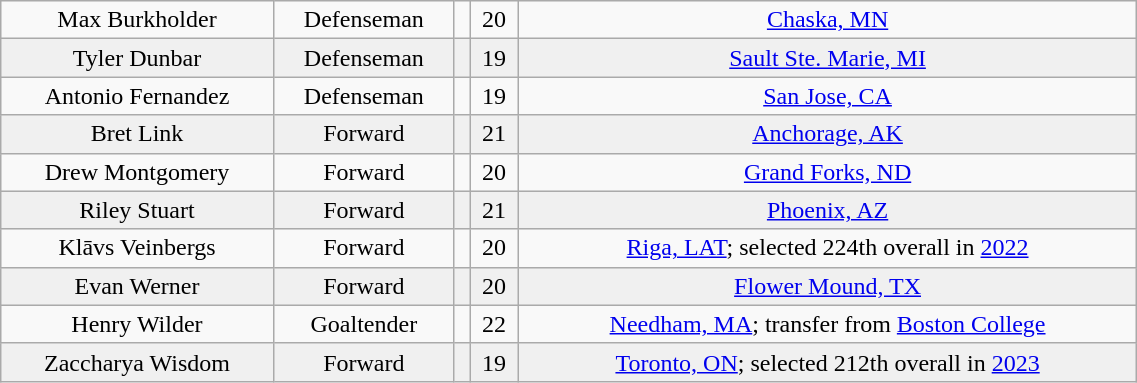<table class="wikitable" width=60%>
<tr align="center" bgcolor="">
<td>Max Burkholder</td>
<td>Defenseman</td>
<td></td>
<td>20</td>
<td><a href='#'>Chaska, MN</a></td>
</tr>
<tr align="center" bgcolor="f0f0f0">
<td>Tyler Dunbar</td>
<td>Defenseman</td>
<td></td>
<td>19</td>
<td><a href='#'>Sault Ste. Marie, MI</a></td>
</tr>
<tr align="center" bgcolor="">
<td>Antonio Fernandez</td>
<td>Defenseman</td>
<td></td>
<td>19</td>
<td><a href='#'>San Jose, CA</a></td>
</tr>
<tr align="center" bgcolor="f0f0f0">
<td>Bret Link</td>
<td>Forward</td>
<td></td>
<td>21</td>
<td><a href='#'>Anchorage, AK</a></td>
</tr>
<tr align="center" bgcolor="">
<td>Drew Montgomery</td>
<td>Forward</td>
<td></td>
<td>20</td>
<td><a href='#'>Grand Forks, ND</a></td>
</tr>
<tr align="center" bgcolor="f0f0f0">
<td>Riley Stuart</td>
<td>Forward</td>
<td></td>
<td>21</td>
<td><a href='#'>Phoenix, AZ</a></td>
</tr>
<tr align="center" bgcolor="">
<td>Klāvs Veinbergs</td>
<td>Forward</td>
<td></td>
<td>20</td>
<td><a href='#'>Riga, LAT</a>; selected 224th overall in <a href='#'>2022</a></td>
</tr>
<tr align="center" bgcolor="f0f0f0">
<td>Evan Werner</td>
<td>Forward</td>
<td></td>
<td>20</td>
<td><a href='#'>Flower Mound, TX</a></td>
</tr>
<tr align="center" bgcolor="">
<td>Henry Wilder</td>
<td>Goaltender</td>
<td></td>
<td>22</td>
<td><a href='#'>Needham, MA</a>; transfer from <a href='#'>Boston College</a></td>
</tr>
<tr align="center" bgcolor="f0f0f0">
<td>Zaccharya Wisdom</td>
<td>Forward</td>
<td></td>
<td>19</td>
<td><a href='#'>Toronto, ON</a>; selected 212th overall in <a href='#'>2023</a></td>
</tr>
</table>
